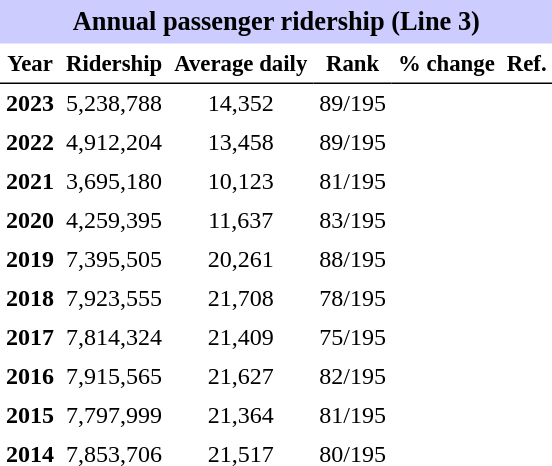<table class="toccolours" cellpadding="4" cellspacing="0" style="text-align:right;">
<tr>
<th colspan="6"  style="background-color:#ccf; background-color:#ccf; font-size:110%; text-align:center;">Annual passenger ridership (Line 3)</th>
</tr>
<tr style="font-size:95%; text-align:center">
<th style="border-bottom:1px solid black">Year</th>
<th style="border-bottom:1px solid black">Ridership</th>
<th style="border-bottom:1px solid black">Average daily</th>
<th style="border-bottom:1px solid black">Rank</th>
<th style="border-bottom:1px solid black">% change</th>
<th style="border-bottom:1px solid black">Ref.</th>
</tr>
<tr style="text-align:center;">
<td><strong>2023</strong></td>
<td>5,238,788</td>
<td>14,352</td>
<td>89/195</td>
<td></td>
<td></td>
</tr>
<tr style="text-align:center;">
<td><strong>2022</strong></td>
<td>4,912,204</td>
<td>13,458</td>
<td>89/195</td>
<td></td>
<td></td>
</tr>
<tr style="text-align:center;">
<td><strong>2021</strong></td>
<td>3,695,180</td>
<td>10,123</td>
<td>81/195</td>
<td></td>
<td></td>
</tr>
<tr style="text-align:center;">
<td><strong>2020</strong></td>
<td>4,259,395</td>
<td>11,637</td>
<td>83/195</td>
<td></td>
<td></td>
</tr>
<tr style="text-align:center;">
<td><strong>2019</strong></td>
<td>7,395,505</td>
<td>20,261</td>
<td>88/195</td>
<td></td>
<td></td>
</tr>
<tr style="text-align:center;">
<td><strong>2018</strong></td>
<td>7,923,555</td>
<td>21,708</td>
<td>78/195</td>
<td></td>
<td></td>
</tr>
<tr style="text-align:center;">
<td><strong>2017</strong></td>
<td>7,814,324</td>
<td>21,409</td>
<td>75/195</td>
<td></td>
<td></td>
</tr>
<tr style="text-align:center;">
<td><strong>2016</strong></td>
<td>7,915,565</td>
<td>21,627</td>
<td>82/195</td>
<td></td>
<td></td>
</tr>
<tr style="text-align:center;">
<td><strong>2015</strong></td>
<td>7,797,999</td>
<td>21,364</td>
<td>81/195</td>
<td></td>
<td></td>
</tr>
<tr style="text-align:center;">
<td><strong>2014</strong></td>
<td>7,853,706</td>
<td>21,517</td>
<td>80/195</td>
<td></td>
<td></td>
</tr>
</table>
